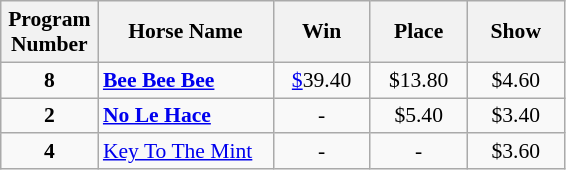<table class="wikitable sortable" style="font-size:90%">
<tr>
<th width="58px">Program <br> Number</th>
<th width="110px">Horse Name <br></th>
<th width="58px">Win <br></th>
<th width="58px">Place <br></th>
<th width="58px">Show <br></th>
</tr>
<tr>
<td align=center><strong>8</strong></td>
<td><strong><a href='#'>Bee Bee Bee</a></strong></td>
<td align=center><a href='#'>$</a>39.40</td>
<td align=center>$13.80</td>
<td align=center>$4.60</td>
</tr>
<tr>
<td align=center><strong>2</strong></td>
<td><strong><a href='#'>No Le Hace</a></strong></td>
<td align=center>-</td>
<td align=center>$5.40</td>
<td align=center>$3.40</td>
</tr>
<tr>
<td align=center><strong>4</strong></td>
<td><a href='#'>Key To The Mint</a></td>
<td align=center>-</td>
<td align=center>-</td>
<td align=center>$3.60</td>
</tr>
</table>
